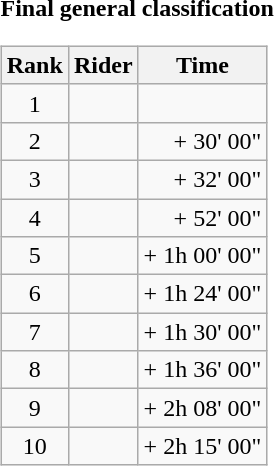<table>
<tr>
<td><strong>Final general classification</strong><br><table class="wikitable">
<tr>
<th scope="col">Rank</th>
<th scope="col">Rider</th>
<th scope="col">Time</th>
</tr>
<tr>
<td style="text-align:center;">1</td>
<td></td>
<td style="text-align:right;"></td>
</tr>
<tr>
<td style="text-align:center;">2</td>
<td></td>
<td style="text-align:right;">+ 30' 00"</td>
</tr>
<tr>
<td style="text-align:center;">3</td>
<td></td>
<td style="text-align:right;">+ 32' 00"</td>
</tr>
<tr>
<td style="text-align:center;">4</td>
<td></td>
<td style="text-align:right;">+ 52' 00"</td>
</tr>
<tr>
<td style="text-align:center;">5</td>
<td></td>
<td style="text-align:right;">+ 1h 00' 00"</td>
</tr>
<tr>
<td style="text-align:center;">6</td>
<td></td>
<td style="text-align:right;">+ 1h 24' 00"</td>
</tr>
<tr>
<td style="text-align:center;">7</td>
<td></td>
<td style="text-align:right;">+ 1h 30' 00"</td>
</tr>
<tr>
<td style="text-align:center;">8</td>
<td></td>
<td style="text-align:right;">+ 1h 36' 00"</td>
</tr>
<tr>
<td style="text-align:center;">9</td>
<td></td>
<td style="text-align:right;">+ 2h 08' 00"</td>
</tr>
<tr>
<td style="text-align:center;">10</td>
<td></td>
<td style="text-align:right;">+ 2h 15' 00"</td>
</tr>
</table>
</td>
</tr>
</table>
